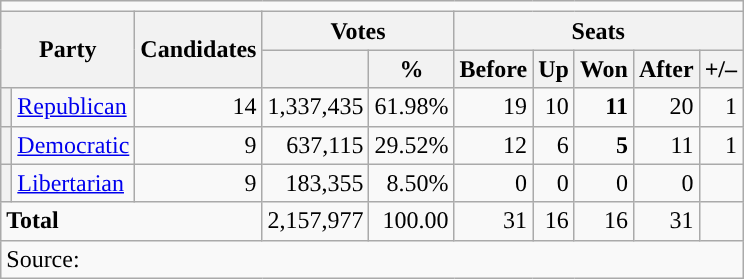<table class="wikitable">
<tr>
<td colspan="15" align="center"></td>
</tr>
<tr>
<th colspan="2" rowspan="2">Party</th>
<th rowspan="2">Candidates</th>
<th colspan="2">Votes</th>
<th colspan="5">Seats</th>
</tr>
<tr>
<th></th>
<th>%</th>
<th>Before</th>
<th>Up</th>
<th>Won</th>
<th>After</th>
<th>+/–</th>
</tr>
<tr>
<th style="background-color:"></th>
<td><a href='#'>Republican</a></td>
<td align="right">14</td>
<td align="right">1,337,435</td>
<td align="right">61.98%</td>
<td align="right">19</td>
<td align="right">10</td>
<td align="right"><strong>11</strong></td>
<td align="right">20</td>
<td align="right">1</td>
</tr>
<tr>
<th style="background-color:"></th>
<td><a href='#'>Democratic</a></td>
<td align="right">9</td>
<td align="right">637,115</td>
<td align="right">29.52%</td>
<td align="right">12</td>
<td align="right">6</td>
<td align="right"><strong>5</strong></td>
<td align="right">11</td>
<td align="right">1</td>
</tr>
<tr>
<th style="background-color:"></th>
<td><a href='#'>Libertarian</a></td>
<td align="right">9</td>
<td align="right">183,355</td>
<td align="right">8.50%</td>
<td align="right">0</td>
<td align="right">0</td>
<td align="right">0</td>
<td align="right">0</td>
<td align="right"></td>
</tr>
<tr>
<td colspan="3" align="left"><strong>Total</strong></td>
<td align="right">2,157,977</td>
<td align="right">100.00</td>
<td align="right">31</td>
<td align="right">16</td>
<td align="right">16</td>
<td align="right">31</td>
<td align="right"></td>
</tr>
<tr>
<td colspan="10">Source:</td>
</tr>
</table>
